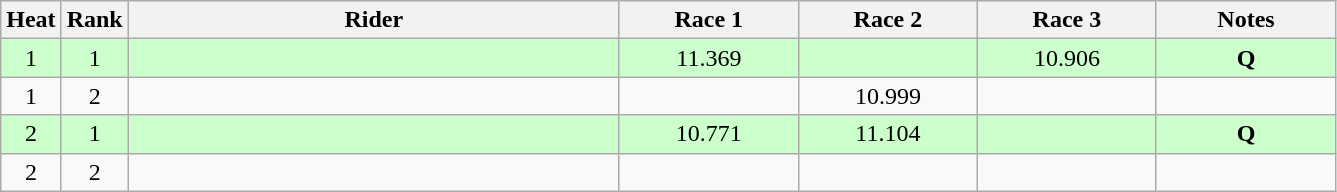<table class="wikitable sortable" style="text-align:center;">
<tr>
<th>Heat</th>
<th>Rank</th>
<th style="width:20em;">Rider</th>
<th style="width:7em;">Race 1</th>
<th style="width:7em;">Race 2</th>
<th style="width:7em;">Race 3</th>
<th style="width:7em;">Notes</th>
</tr>
<tr bgcolor=ccffcc>
<td>1</td>
<td>1</td>
<td align=left></td>
<td>11.369</td>
<td></td>
<td>10.906</td>
<td><strong>Q</strong></td>
</tr>
<tr>
<td>1</td>
<td>2</td>
<td align=left></td>
<td></td>
<td>10.999</td>
<td></td>
<td></td>
</tr>
<tr bgcolor=ccffcc>
<td>2</td>
<td>1</td>
<td align=left></td>
<td>10.771</td>
<td>11.104</td>
<td></td>
<td><strong>Q</strong></td>
</tr>
<tr>
<td>2</td>
<td>2</td>
<td align=left></td>
<td></td>
<td></td>
<td></td>
<td></td>
</tr>
</table>
